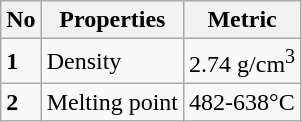<table class="wikitable">
<tr>
<th>No</th>
<th>Properties</th>
<th>Metric</th>
</tr>
<tr>
<td><strong>1</strong></td>
<td>Density</td>
<td>2.74 g/cm<sup>3</sup></td>
</tr>
<tr>
<td><strong>2</strong></td>
<td>Melting point</td>
<td>482-638°C</td>
</tr>
</table>
